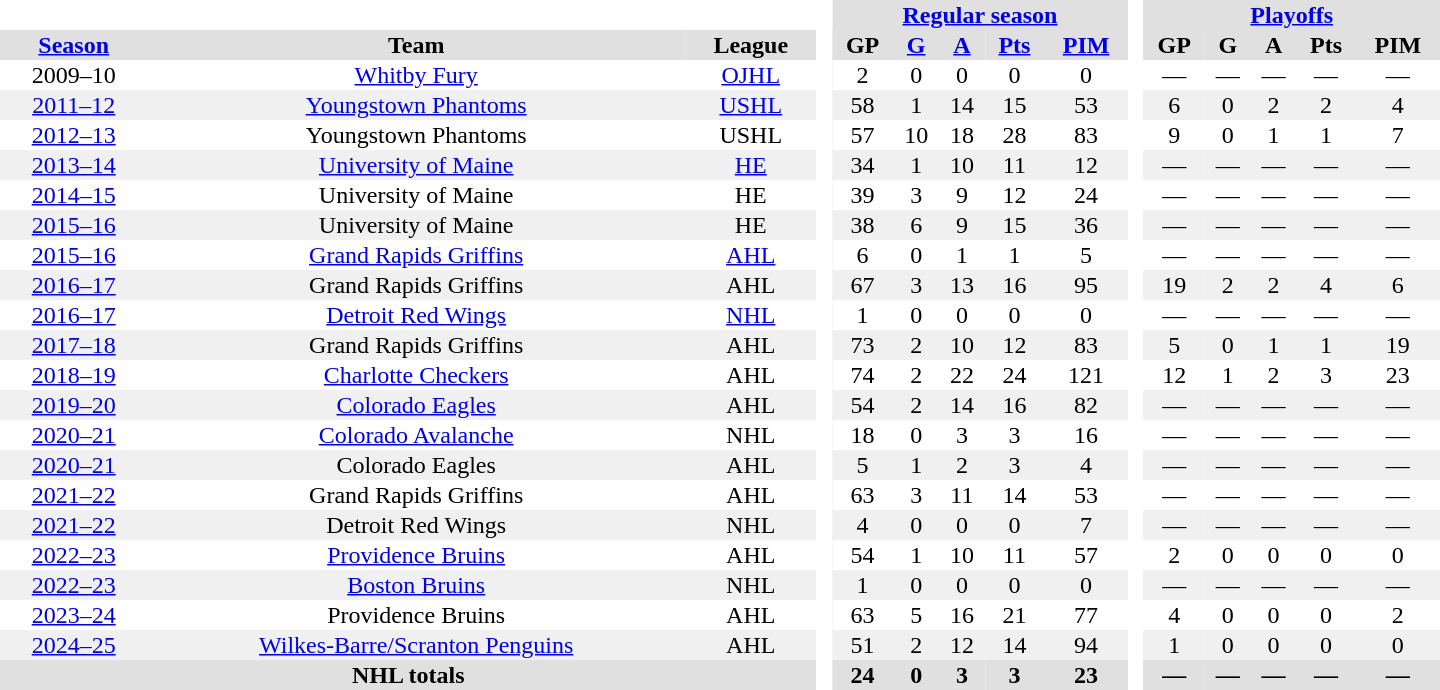<table border="0" cellpadding="1" cellspacing="0" style="text-align:center; width:60em">
<tr bgcolor="#e0e0e0">
<th colspan="3" bgcolor="#ffffff"> </th>
<th rowspan="99" bgcolor="#ffffff"> </th>
<th colspan="5"><a href='#'>Regular season</a></th>
<th rowspan="99" bgcolor="#ffffff"> </th>
<th colspan="5"><a href='#'>Playoffs</a></th>
</tr>
<tr bgcolor="#e0e0e0">
<th><a href='#'>Season</a></th>
<th>Team</th>
<th>League</th>
<th>GP</th>
<th><a href='#'>G</a></th>
<th><a href='#'>A</a></th>
<th><a href='#'>Pts</a></th>
<th><a href='#'>PIM</a></th>
<th>GP</th>
<th>G</th>
<th>A</th>
<th>Pts</th>
<th>PIM</th>
</tr>
<tr ALIGN="center">
<td>2009–10</td>
<td><a href='#'>Whitby Fury</a></td>
<td><a href='#'>OJHL</a></td>
<td>2</td>
<td>0</td>
<td>0</td>
<td>0</td>
<td>0</td>
<td>—</td>
<td>—</td>
<td>—</td>
<td>—</td>
<td>—</td>
</tr>
<tr ALIGN="center" bgcolor="#f0f0f0">
<td><a href='#'>2011–12</a></td>
<td><a href='#'>Youngstown Phantoms</a></td>
<td><a href='#'>USHL</a></td>
<td>58</td>
<td>1</td>
<td>14</td>
<td>15</td>
<td>53</td>
<td>6</td>
<td>0</td>
<td>2</td>
<td>2</td>
<td>4</td>
</tr>
<tr ALIGN="center">
<td><a href='#'>2012–13</a></td>
<td>Youngstown Phantoms</td>
<td>USHL</td>
<td>57</td>
<td>10</td>
<td>18</td>
<td>28</td>
<td>83</td>
<td>9</td>
<td>0</td>
<td>1</td>
<td>1</td>
<td>7</td>
</tr>
<tr ALIGN="center" bgcolor="#f0f0f0">
<td><a href='#'>2013–14</a></td>
<td><a href='#'>University of Maine</a></td>
<td><a href='#'>HE</a></td>
<td>34</td>
<td>1</td>
<td>10</td>
<td>11</td>
<td>12</td>
<td>—</td>
<td>—</td>
<td>—</td>
<td>—</td>
<td>—</td>
</tr>
<tr ALIGN="center">
<td><a href='#'>2014–15</a></td>
<td>University of Maine</td>
<td>HE</td>
<td>39</td>
<td>3</td>
<td>9</td>
<td>12</td>
<td>24</td>
<td>—</td>
<td>—</td>
<td>—</td>
<td>—</td>
<td>—</td>
</tr>
<tr ALIGN="center" bgcolor="#f0f0f0">
<td><a href='#'>2015–16</a></td>
<td>University of Maine</td>
<td>HE</td>
<td>38</td>
<td>6</td>
<td>9</td>
<td>15</td>
<td>36</td>
<td>—</td>
<td>—</td>
<td>—</td>
<td>—</td>
<td>—</td>
</tr>
<tr ALIGN="center">
<td><a href='#'>2015–16</a></td>
<td><a href='#'>Grand Rapids Griffins</a></td>
<td><a href='#'>AHL</a></td>
<td>6</td>
<td>0</td>
<td>1</td>
<td>1</td>
<td>5</td>
<td>—</td>
<td>—</td>
<td>—</td>
<td>—</td>
<td>—</td>
</tr>
<tr ALIGN="center" bgcolor="#f0f0f0">
<td><a href='#'>2016–17</a></td>
<td>Grand Rapids Griffins</td>
<td>AHL</td>
<td>67</td>
<td>3</td>
<td>13</td>
<td>16</td>
<td>95</td>
<td>19</td>
<td>2</td>
<td>2</td>
<td>4</td>
<td>6</td>
</tr>
<tr ALIGN="center">
<td><a href='#'>2016–17</a></td>
<td><a href='#'>Detroit Red Wings</a></td>
<td><a href='#'>NHL</a></td>
<td>1</td>
<td>0</td>
<td>0</td>
<td>0</td>
<td>0</td>
<td>—</td>
<td>—</td>
<td>—</td>
<td>—</td>
<td>—</td>
</tr>
<tr ALIGN="center" bgcolor="#f0f0f0">
<td><a href='#'>2017–18</a></td>
<td>Grand Rapids Griffins</td>
<td>AHL</td>
<td>73</td>
<td>2</td>
<td>10</td>
<td>12</td>
<td>83</td>
<td>5</td>
<td>0</td>
<td>1</td>
<td>1</td>
<td>19</td>
</tr>
<tr ALIGN="center">
<td><a href='#'>2018–19</a></td>
<td><a href='#'>Charlotte Checkers</a></td>
<td>AHL</td>
<td>74</td>
<td>2</td>
<td>22</td>
<td>24</td>
<td>121</td>
<td>12</td>
<td>1</td>
<td>2</td>
<td>3</td>
<td>23</td>
</tr>
<tr ALIGN="center" bgcolor="#f0f0f0">
<td><a href='#'>2019–20</a></td>
<td><a href='#'>Colorado Eagles</a></td>
<td>AHL</td>
<td>54</td>
<td>2</td>
<td>14</td>
<td>16</td>
<td>82</td>
<td>—</td>
<td>—</td>
<td>—</td>
<td>—</td>
<td>—</td>
</tr>
<tr ALIGN="center">
<td><a href='#'>2020–21</a></td>
<td><a href='#'>Colorado Avalanche</a></td>
<td>NHL</td>
<td>18</td>
<td>0</td>
<td>3</td>
<td>3</td>
<td>16</td>
<td>—</td>
<td>—</td>
<td>—</td>
<td>—</td>
<td>—</td>
</tr>
<tr ALIGN="center" bgcolor="#f0f0f0">
<td><a href='#'>2020–21</a></td>
<td>Colorado Eagles</td>
<td>AHL</td>
<td>5</td>
<td>1</td>
<td>2</td>
<td>3</td>
<td>4</td>
<td>—</td>
<td>—</td>
<td>—</td>
<td>—</td>
<td>—</td>
</tr>
<tr>
<td><a href='#'>2021–22</a></td>
<td>Grand Rapids Griffins</td>
<td>AHL</td>
<td>63</td>
<td>3</td>
<td>11</td>
<td>14</td>
<td>53</td>
<td>—</td>
<td>—</td>
<td>—</td>
<td>—</td>
<td>—</td>
</tr>
<tr ALIGN="center" bgcolor="#f0f0f0">
<td><a href='#'>2021–22</a></td>
<td>Detroit Red Wings</td>
<td>NHL</td>
<td>4</td>
<td>0</td>
<td>0</td>
<td>0</td>
<td>7</td>
<td>—</td>
<td>—</td>
<td>—</td>
<td>—</td>
<td>—</td>
</tr>
<tr>
<td><a href='#'>2022–23</a></td>
<td><a href='#'>Providence Bruins</a></td>
<td>AHL</td>
<td>54</td>
<td>1</td>
<td>10</td>
<td>11</td>
<td>57</td>
<td>2</td>
<td>0</td>
<td>0</td>
<td>0</td>
<td>0</td>
</tr>
<tr ALIGN="center" bgcolor="#f0f0f0">
<td><a href='#'>2022–23</a></td>
<td><a href='#'>Boston Bruins</a></td>
<td>NHL</td>
<td>1</td>
<td>0</td>
<td>0</td>
<td>0</td>
<td>0</td>
<td>—</td>
<td>—</td>
<td>—</td>
<td>—</td>
<td>—</td>
</tr>
<tr>
<td><a href='#'>2023–24</a></td>
<td>Providence Bruins</td>
<td>AHL</td>
<td>63</td>
<td>5</td>
<td>16</td>
<td>21</td>
<td>77</td>
<td>4</td>
<td>0</td>
<td>0</td>
<td>0</td>
<td>2</td>
</tr>
<tr ALIGN="center" bgcolor="#f0f0f0">
<td><a href='#'>2024–25</a></td>
<td><a href='#'>Wilkes-Barre/Scranton Penguins</a></td>
<td>AHL</td>
<td>51</td>
<td>2</td>
<td>12</td>
<td>14</td>
<td>94</td>
<td>1</td>
<td>0</td>
<td>0</td>
<td>0</td>
<td>0</td>
</tr>
<tr style="background:#e0e0e0;">
<th colspan="3">NHL totals</th>
<th>24</th>
<th>0</th>
<th>3</th>
<th>3</th>
<th>23</th>
<th>—</th>
<th>—</th>
<th>—</th>
<th>—</th>
<th>—</th>
</tr>
</table>
